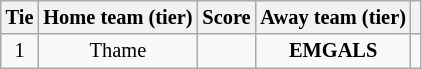<table class="wikitable" style="text-align:center; font-size:85%">
<tr>
<th>Tie</th>
<th>Home team (tier)</th>
<th>Score</th>
<th>Away team (tier)</th>
<th></th>
</tr>
<tr>
<td align="center">1</td>
<td>Thame</td>
<td align="center"></td>
<td><strong>EMGALS</strong></td>
<td></td>
</tr>
</table>
